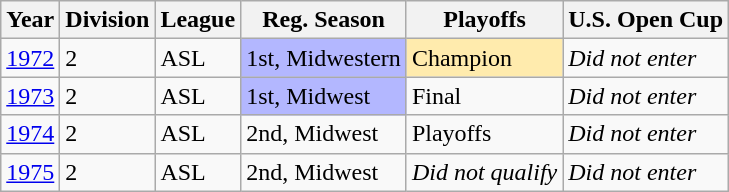<table class="wikitable">
<tr>
<th>Year</th>
<th>Division</th>
<th>League</th>
<th>Reg. Season</th>
<th>Playoffs</th>
<th>U.S. Open Cup</th>
</tr>
<tr>
<td><a href='#'>1972</a></td>
<td>2</td>
<td>ASL</td>
<td bgcolor="B3B7FF">1st, Midwestern</td>
<td bgcolor="FFEBAD">Champion</td>
<td><em>Did not enter</em></td>
</tr>
<tr>
<td><a href='#'>1973</a></td>
<td>2</td>
<td>ASL</td>
<td bgcolor="B3B7FF">1st, Midwest</td>
<td>Final</td>
<td><em>Did not enter</em></td>
</tr>
<tr>
<td><a href='#'>1974</a></td>
<td>2</td>
<td>ASL</td>
<td>2nd, Midwest</td>
<td>Playoffs</td>
<td><em>Did not enter</em></td>
</tr>
<tr>
<td><a href='#'>1975</a></td>
<td>2</td>
<td>ASL</td>
<td>2nd, Midwest</td>
<td><em>Did not qualify</em></td>
<td><em>Did not enter</em></td>
</tr>
</table>
